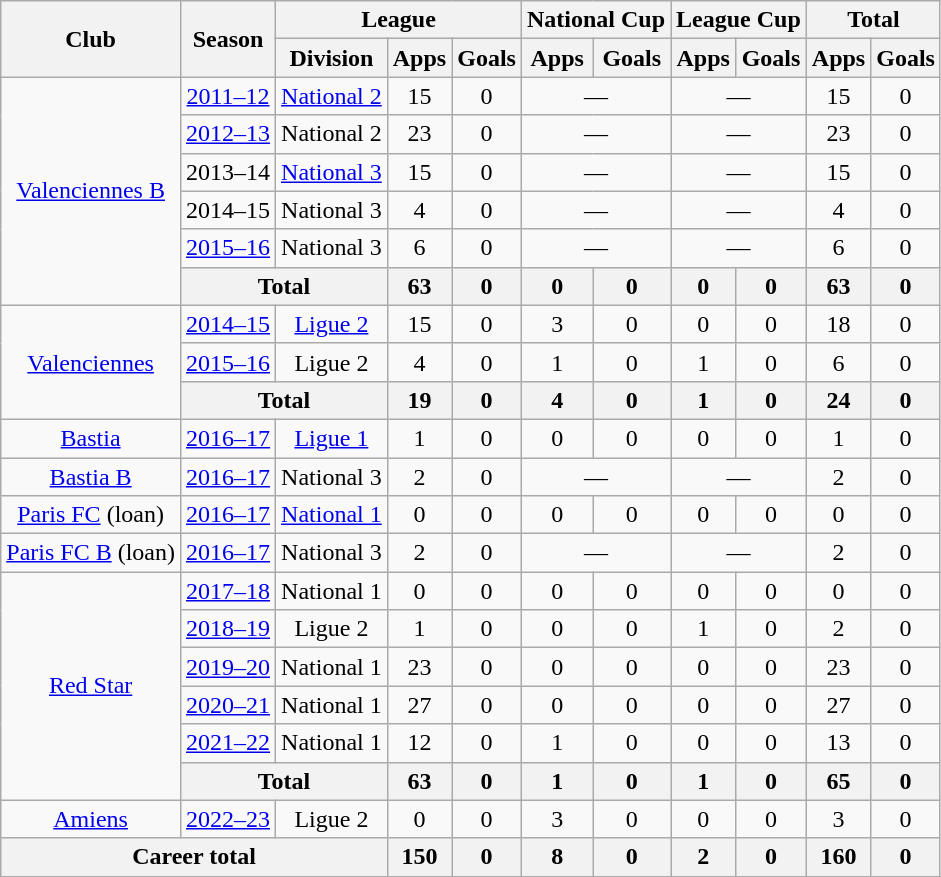<table class="wikitable" style="text-align: center"|+Appearances by club, season and competition>
<tr>
<th rowspan="2">Club</th>
<th rowspan="2">Season</th>
<th colspan="3">League</th>
<th colspan="2">National Cup</th>
<th colspan="2">League Cup</th>
<th colspan="2">Total</th>
</tr>
<tr>
<th>Division</th>
<th>Apps</th>
<th>Goals</th>
<th>Apps</th>
<th>Goals</th>
<th>Apps</th>
<th>Goals</th>
<th>Apps</th>
<th>Goals</th>
</tr>
<tr>
<td rowspan="6"><a href='#'>Valenciennes B</a></td>
<td><a href='#'>2011–12</a></td>
<td><a href='#'>National 2</a></td>
<td>15</td>
<td>0</td>
<td colspan="2">—</td>
<td colspan="2">—</td>
<td>15</td>
<td>0</td>
</tr>
<tr>
<td><a href='#'>2012–13</a></td>
<td>National 2</td>
<td>23</td>
<td>0</td>
<td colspan="2">—</td>
<td colspan="2">—</td>
<td>23</td>
<td>0</td>
</tr>
<tr>
<td>2013–14</td>
<td><a href='#'>National 3</a></td>
<td>15</td>
<td>0</td>
<td colspan="2">—</td>
<td colspan="2">—</td>
<td>15</td>
<td>0</td>
</tr>
<tr>
<td>2014–15</td>
<td>National 3</td>
<td>4</td>
<td>0</td>
<td colspan="2">—</td>
<td colspan="2">—</td>
<td>4</td>
<td>0</td>
</tr>
<tr>
<td><a href='#'>2015–16</a></td>
<td>National 3</td>
<td>6</td>
<td>0</td>
<td colspan="2">—</td>
<td colspan="2">—</td>
<td>6</td>
<td>0</td>
</tr>
<tr>
<th colspan="2">Total</th>
<th>63</th>
<th>0</th>
<th>0</th>
<th>0</th>
<th>0</th>
<th>0</th>
<th>63</th>
<th>0</th>
</tr>
<tr>
<td rowspan="3"><a href='#'>Valenciennes</a></td>
<td><a href='#'>2014–15</a></td>
<td><a href='#'>Ligue 2</a></td>
<td>15</td>
<td>0</td>
<td>3</td>
<td>0</td>
<td>0</td>
<td>0</td>
<td>18</td>
<td>0</td>
</tr>
<tr>
<td><a href='#'>2015–16</a></td>
<td>Ligue 2</td>
<td>4</td>
<td>0</td>
<td>1</td>
<td>0</td>
<td>1</td>
<td>0</td>
<td>6</td>
<td>0</td>
</tr>
<tr>
<th colspan="2">Total</th>
<th>19</th>
<th>0</th>
<th>4</th>
<th>0</th>
<th>1</th>
<th>0</th>
<th>24</th>
<th>0</th>
</tr>
<tr>
<td><a href='#'>Bastia</a></td>
<td><a href='#'>2016–17</a></td>
<td><a href='#'>Ligue 1</a></td>
<td>1</td>
<td>0</td>
<td>0</td>
<td>0</td>
<td>0</td>
<td>0</td>
<td>1</td>
<td>0</td>
</tr>
<tr>
<td><a href='#'>Bastia B</a></td>
<td><a href='#'>2016–17</a></td>
<td>National 3</td>
<td>2</td>
<td>0</td>
<td colspan="2">—</td>
<td colspan="2">—</td>
<td>2</td>
<td>0</td>
</tr>
<tr>
<td><a href='#'>Paris FC</a> (loan)</td>
<td><a href='#'>2016–17</a></td>
<td><a href='#'>National 1</a></td>
<td>0</td>
<td>0</td>
<td>0</td>
<td>0</td>
<td>0</td>
<td>0</td>
<td>0</td>
<td>0</td>
</tr>
<tr>
<td><a href='#'>Paris FC B</a> (loan)</td>
<td><a href='#'>2016–17</a></td>
<td>National 3</td>
<td>2</td>
<td>0</td>
<td colspan="2">—</td>
<td colspan="2">—</td>
<td>2</td>
<td>0</td>
</tr>
<tr>
<td rowspan="6"><a href='#'>Red Star</a></td>
<td><a href='#'>2017–18</a></td>
<td>National 1</td>
<td>0</td>
<td>0</td>
<td>0</td>
<td>0</td>
<td>0</td>
<td>0</td>
<td>0</td>
<td>0</td>
</tr>
<tr>
<td><a href='#'>2018–19</a></td>
<td>Ligue 2</td>
<td>1</td>
<td>0</td>
<td>0</td>
<td>0</td>
<td>1</td>
<td>0</td>
<td>2</td>
<td>0</td>
</tr>
<tr>
<td><a href='#'>2019–20</a></td>
<td>National 1</td>
<td>23</td>
<td>0</td>
<td>0</td>
<td>0</td>
<td>0</td>
<td>0</td>
<td>23</td>
<td>0</td>
</tr>
<tr>
<td><a href='#'>2020–21</a></td>
<td>National 1</td>
<td>27</td>
<td>0</td>
<td>0</td>
<td>0</td>
<td>0</td>
<td>0</td>
<td>27</td>
<td>0</td>
</tr>
<tr>
<td><a href='#'>2021–22</a></td>
<td>National 1</td>
<td>12</td>
<td>0</td>
<td>1</td>
<td>0</td>
<td>0</td>
<td>0</td>
<td>13</td>
<td>0</td>
</tr>
<tr>
<th colspan="2">Total</th>
<th>63</th>
<th>0</th>
<th>1</th>
<th>0</th>
<th>1</th>
<th>0</th>
<th>65</th>
<th>0</th>
</tr>
<tr>
<td><a href='#'>Amiens</a></td>
<td><a href='#'>2022–23</a></td>
<td>Ligue 2</td>
<td>0</td>
<td>0</td>
<td>3</td>
<td>0</td>
<td>0</td>
<td>0</td>
<td>3</td>
<td>0</td>
</tr>
<tr>
<th colspan="3">Career total</th>
<th>150</th>
<th>0</th>
<th>8</th>
<th>0</th>
<th>2</th>
<th>0</th>
<th>160</th>
<th>0</th>
</tr>
</table>
